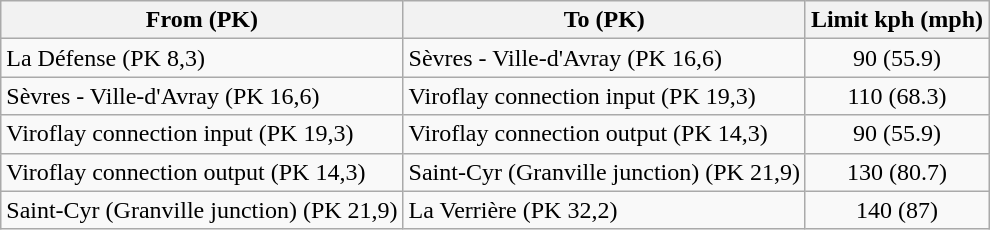<table class="wikitable">
<tr>
<th>From (PK)</th>
<th>To (PK)</th>
<th>Limit kph (mph)</th>
</tr>
<tr>
<td>La Défense (PK 8,3)</td>
<td>Sèvres - Ville-d'Avray (PK 16,6)</td>
<td align="center">90 (55.9)</td>
</tr>
<tr>
<td>Sèvres - Ville-d'Avray (PK 16,6) </td>
<td>Viroflay connection input (PK 19,3)</td>
<td align="center">110 (68.3)</td>
</tr>
<tr>
<td>Viroflay connection input (PK 19,3)</td>
<td>Viroflay connection output  (PK 14,3)</td>
<td align="center">90 (55.9)</td>
</tr>
<tr>
<td>Viroflay connection output (PK 14,3)</td>
<td>Saint-Cyr (Granville junction) (PK 21,9)</td>
<td align="center">130 (80.7)</td>
</tr>
<tr>
<td>Saint-Cyr (Granville junction) (PK 21,9)</td>
<td>La Verrière (PK 32,2)</td>
<td align="center">140 (87)</td>
</tr>
</table>
